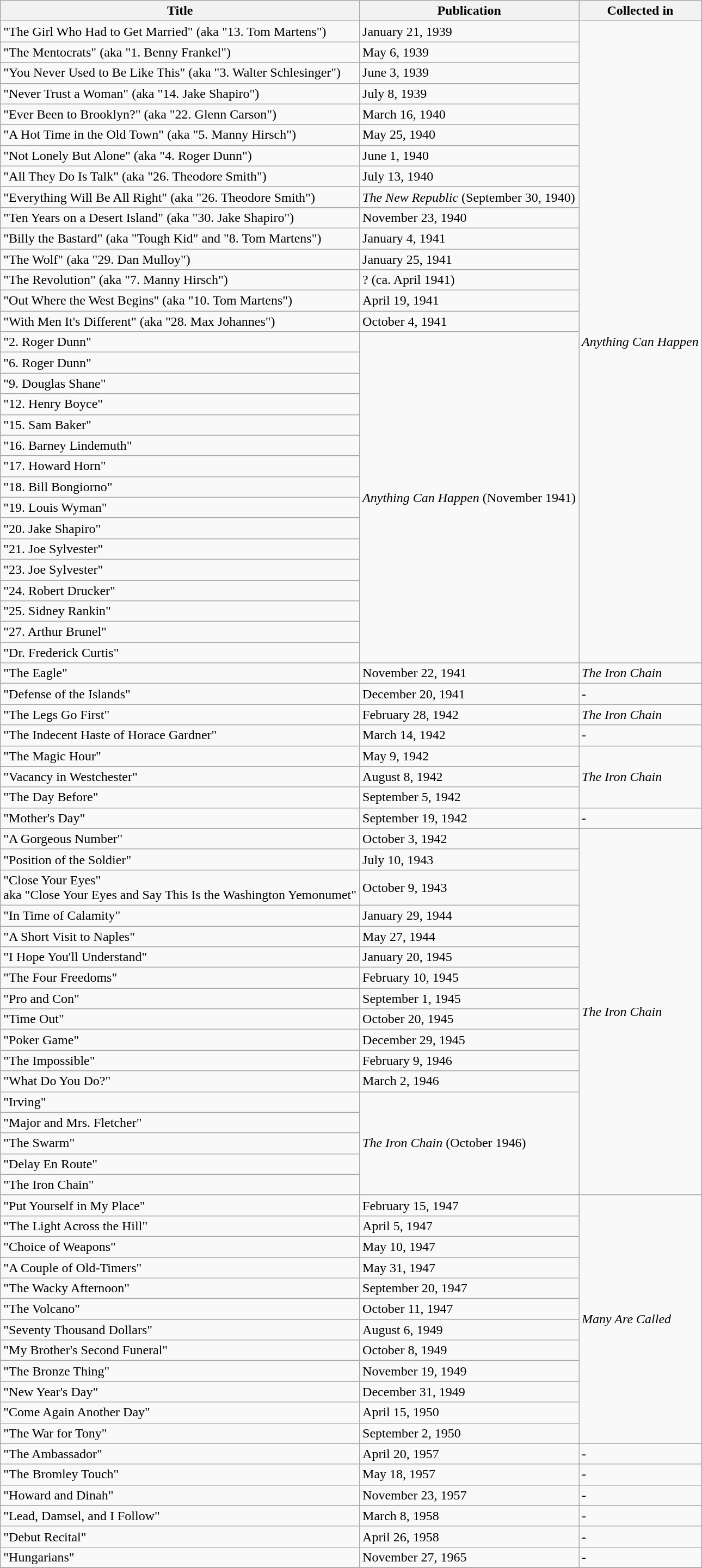<table class="wikitable">
<tr>
<th>Title</th>
<th>Publication</th>
<th>Collected in</th>
</tr>
<tr>
<td>"The Girl Who Had to Get Married" (aka "13. Tom Martens")</td>
<td>January 21, 1939</td>
<td rowspan=31><em>Anything Can Happen</em></td>
</tr>
<tr>
<td>"The Mentocrats" (aka "1. Benny Frankel")</td>
<td>May 6, 1939</td>
</tr>
<tr>
<td>"You Never Used to Be Like This" (aka "3. Walter Schlesinger")</td>
<td>June 3, 1939</td>
</tr>
<tr>
<td>"Never Trust a Woman" (aka "14. Jake Shapiro")</td>
<td>July 8, 1939</td>
</tr>
<tr>
<td>"Ever Been to Brooklyn?" (aka "22. Glenn Carson")</td>
<td>March 16, 1940</td>
</tr>
<tr>
<td>"A Hot Time in the Old Town" (aka "5. Manny Hirsch")</td>
<td>May 25, 1940</td>
</tr>
<tr>
<td>"Not Lonely But Alone" (aka "4. Roger Dunn")</td>
<td>June 1, 1940</td>
</tr>
<tr>
<td>"All They Do Is Talk" (aka "26. Theodore Smith")</td>
<td>July 13, 1940</td>
</tr>
<tr>
<td>"Everything Will Be All Right" (aka "26. Theodore Smith")</td>
<td><em>The New Republic</em> (September 30, 1940)</td>
</tr>
<tr>
<td>"Ten Years on a Desert Island" (aka "30. Jake Shapiro")</td>
<td>November 23, 1940</td>
</tr>
<tr>
<td>"Billy the Bastard" (aka "Tough Kid" and "8. Tom Martens")</td>
<td>January 4, 1941</td>
</tr>
<tr>
<td>"The Wolf" (aka "29. Dan Mulloy")</td>
<td>January 25, 1941</td>
</tr>
<tr>
<td>"The Revolution" (aka "7. Manny Hirsch")</td>
<td>? (ca. April 1941)</td>
</tr>
<tr>
<td>"Out Where the West Begins" (aka "10. Tom Martens")</td>
<td>April 19, 1941</td>
</tr>
<tr>
<td>"With Men It's Different" (aka "28. Max Johannes")</td>
<td>October 4, 1941</td>
</tr>
<tr>
<td>"2. Roger Dunn"</td>
<td rowspan=16><em>Anything Can Happen</em> (November 1941)</td>
</tr>
<tr>
<td>"6. Roger Dunn"</td>
</tr>
<tr>
<td>"9. Douglas Shane"</td>
</tr>
<tr>
<td>"12. Henry Boyce"</td>
</tr>
<tr>
<td>"15. Sam Baker"</td>
</tr>
<tr>
<td>"16. Barney Lindemuth"</td>
</tr>
<tr>
<td>"17. Howard Horn"</td>
</tr>
<tr>
<td>"18. Bill Bongiorno"</td>
</tr>
<tr>
<td>"19. Louis Wyman"</td>
</tr>
<tr>
<td>"20. Jake Shapiro"</td>
</tr>
<tr>
<td>"21. Joe Sylvester"</td>
</tr>
<tr>
<td>"23. Joe Sylvester"</td>
</tr>
<tr>
<td>"24. Robert Drucker"</td>
</tr>
<tr>
<td>"25. Sidney Rankin"</td>
</tr>
<tr>
<td>"27. Arthur Brunel"</td>
</tr>
<tr>
<td>"Dr. Frederick Curtis"</td>
</tr>
<tr>
<td>"The Eagle"</td>
<td>November 22, 1941</td>
<td><em>The Iron Chain</em></td>
</tr>
<tr>
<td>"Defense of the Islands"</td>
<td>December 20, 1941</td>
<td>-</td>
</tr>
<tr>
<td>"The Legs Go First"</td>
<td>February 28, 1942</td>
<td><em>The Iron Chain</em></td>
</tr>
<tr>
<td>"The Indecent Haste of Horace Gardner"</td>
<td>March 14, 1942</td>
<td>-</td>
</tr>
<tr>
<td>"The Magic Hour"</td>
<td>May 9, 1942</td>
<td rowspan=3><em>The Iron Chain</em></td>
</tr>
<tr>
<td>"Vacancy in Westchester"</td>
<td>August 8, 1942</td>
</tr>
<tr>
<td>"The Day Before"</td>
<td>September 5, 1942</td>
</tr>
<tr>
<td>"Mother's Day"</td>
<td>September 19, 1942</td>
<td>-</td>
</tr>
<tr>
<td>"A Gorgeous Number"</td>
<td>October 3, 1942</td>
<td rowspan=17><em>The Iron Chain</em></td>
</tr>
<tr>
<td>"Position of the Soldier"</td>
<td>July 10, 1943</td>
</tr>
<tr>
<td>"Close Your Eyes"<br>aka "Close Your Eyes and Say This Is the Washington Yemonumet"</td>
<td>October 9, 1943</td>
</tr>
<tr>
<td>"In Time of Calamity"</td>
<td>January 29, 1944</td>
</tr>
<tr>
<td>"A Short Visit to Naples"</td>
<td>May 27, 1944</td>
</tr>
<tr>
<td>"I Hope You'll Understand"</td>
<td>January 20, 1945</td>
</tr>
<tr>
<td>"The Four Freedoms"</td>
<td>February 10, 1945</td>
</tr>
<tr>
<td>"Pro and Con"</td>
<td>September 1, 1945</td>
</tr>
<tr>
<td>"Time Out"</td>
<td>October 20, 1945</td>
</tr>
<tr>
<td>"Poker Game"</td>
<td>December 29, 1945</td>
</tr>
<tr>
<td>"The Impossible"</td>
<td>February 9, 1946</td>
</tr>
<tr>
<td>"What Do You Do?"</td>
<td>March 2, 1946</td>
</tr>
<tr>
<td>"Irving"</td>
<td rowspan=5><em>The Iron Chain</em> (October 1946)</td>
</tr>
<tr>
<td>"Major and Mrs. Fletcher"</td>
</tr>
<tr>
<td>"The Swarm"</td>
</tr>
<tr>
<td>"Delay En Route"</td>
</tr>
<tr>
<td>"The Iron Chain"</td>
</tr>
<tr>
<td>"Put Yourself in My Place"</td>
<td>February 15, 1947</td>
<td rowspan=12><em>Many Are Called</em></td>
</tr>
<tr>
<td>"The Light Across the Hill"</td>
<td>April 5, 1947</td>
</tr>
<tr>
<td>"Choice of Weapons"</td>
<td>May 10, 1947</td>
</tr>
<tr>
<td>"A Couple of Old-Timers"</td>
<td>May 31, 1947</td>
</tr>
<tr>
<td>"The Wacky Afternoon"</td>
<td>September 20, 1947</td>
</tr>
<tr>
<td>"The Volcano"</td>
<td>October 11, 1947</td>
</tr>
<tr>
<td>"Seventy Thousand Dollars"</td>
<td>August 6, 1949</td>
</tr>
<tr>
<td>"My Brother's Second Funeral"</td>
<td>October 8, 1949</td>
</tr>
<tr>
<td>"The Bronze Thing"</td>
<td>November 19, 1949</td>
</tr>
<tr>
<td>"New Year's Day"</td>
<td>December 31, 1949</td>
</tr>
<tr>
<td>"Come Again Another Day"</td>
<td>April 15, 1950</td>
</tr>
<tr>
<td>"The War for Tony"</td>
<td>September 2, 1950</td>
</tr>
<tr>
<td>"The Ambassador"</td>
<td>April 20, 1957</td>
<td>-</td>
</tr>
<tr>
<td>"The Bromley Touch"</td>
<td>May 18, 1957</td>
<td>-</td>
</tr>
<tr>
<td>"Howard and Dinah"</td>
<td>November 23, 1957</td>
<td>-</td>
</tr>
<tr>
<td>"Lead, Damsel, and I Follow"</td>
<td>March 8, 1958</td>
<td>-</td>
</tr>
<tr>
<td>"Debut Recital"</td>
<td>April 26, 1958</td>
<td>-</td>
</tr>
<tr>
<td>"Hungarians"</td>
<td>November 27, 1965</td>
<td>-</td>
</tr>
<tr>
</tr>
</table>
